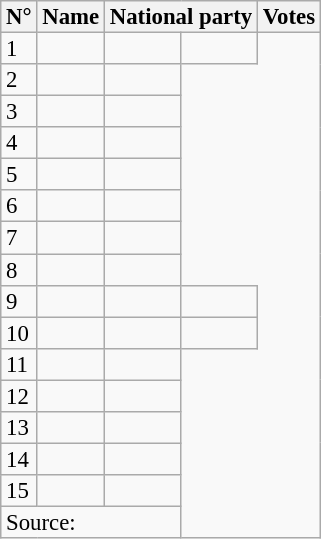<table class="wikitable sortable" style="font-size:95%;line-height:14px;">
<tr>
<th>N°</th>
<th>Name</th>
<th colspan="2">National party</th>
<th>Votes</th>
</tr>
<tr>
<td>1</td>
<td></td>
<td></td>
<td></td>
</tr>
<tr>
<td>2</td>
<td></td>
<td></td>
</tr>
<tr>
<td>3</td>
<td></td>
<td></td>
</tr>
<tr>
<td>4</td>
<td><em></em></td>
<td></td>
</tr>
<tr>
<td>5</td>
<td></td>
<td></td>
</tr>
<tr>
<td>6</td>
<td></td>
<td></td>
</tr>
<tr>
<td>7</td>
<td></td>
<td></td>
</tr>
<tr>
<td>8</td>
<td></td>
<td></td>
</tr>
<tr>
<td>9</td>
<td></td>
<td></td>
<td></td>
</tr>
<tr>
<td>10</td>
<td></td>
<td></td>
<td></td>
</tr>
<tr>
<td>11</td>
<td></td>
<td></td>
</tr>
<tr>
<td>12</td>
<td></td>
<td></td>
</tr>
<tr>
<td>13</td>
<td></td>
<td></td>
</tr>
<tr>
<td>14</td>
<td></td>
<td></td>
</tr>
<tr>
<td>15</td>
<td></td>
<td></td>
</tr>
<tr>
<td colspan="3">Source: </td>
</tr>
</table>
